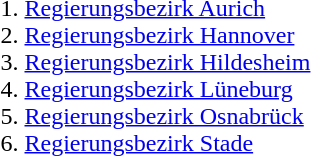<table>
<tr>
<td width="250" valign="top"><br><ol><li><a href='#'>Regierungsbezirk Aurich</a></li><li><a href='#'>Regierungsbezirk Hannover</a></li><li><a href='#'>Regierungsbezirk Hildesheim</a></li><li><a href='#'>Regierungsbezirk Lüneburg</a></li><li><a href='#'>Regierungsbezirk Osnabrück</a></li><li><a href='#'>Regierungsbezirk Stade</a></li></ol></td>
<td width="160" valign="top"><br></td>
</tr>
</table>
